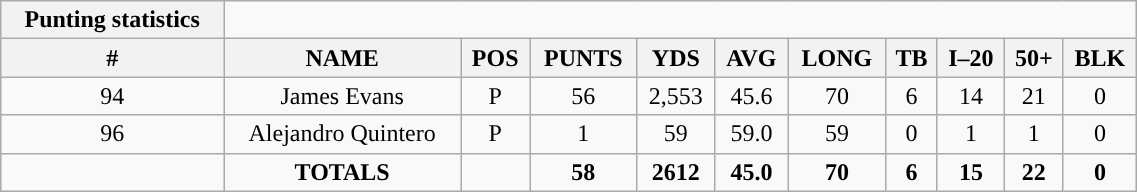<table style="width:60%; text-align:center;" class="wikitable collapsible collapsed">
<tr>
<th style="text-align:center; ">Punting statistics</th>
</tr>
<tr>
<th>#</th>
<th>NAME</th>
<th>POS</th>
<th>PUNTS</th>
<th>YDS</th>
<th>AVG</th>
<th>LONG</th>
<th>TB</th>
<th>I–20</th>
<th>50+</th>
<th>BLK</th>
</tr>
<tr>
<td>94</td>
<td>James Evans</td>
<td>P</td>
<td>56</td>
<td>2,553</td>
<td>45.6</td>
<td>70</td>
<td>6</td>
<td>14</td>
<td>21</td>
<td>0</td>
</tr>
<tr>
<td>96</td>
<td>Alejandro Quintero</td>
<td>P</td>
<td>1</td>
<td>59</td>
<td>59.0</td>
<td>59</td>
<td>0</td>
<td>1</td>
<td>1</td>
<td>0</td>
</tr>
<tr>
<td></td>
<td><strong>TOTALS</strong></td>
<td></td>
<td><strong>58</strong></td>
<td><strong>2612</strong></td>
<td><strong>45.0</strong></td>
<td><strong>70</strong></td>
<td><strong>6</strong></td>
<td><strong>15</strong></td>
<td><strong>22</strong></td>
<td><strong>0</strong></td>
</tr>
</table>
